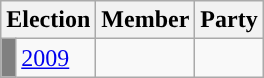<table class="wikitable">
<tr>
<th colspan="2">Election</th>
<th>Member</th>
<th>Party</th>
</tr>
<tr>
<td style="background-color: grey"></td>
<td><a href='#'>2009</a></td>
<td></td>
<td></td>
</tr>
</table>
